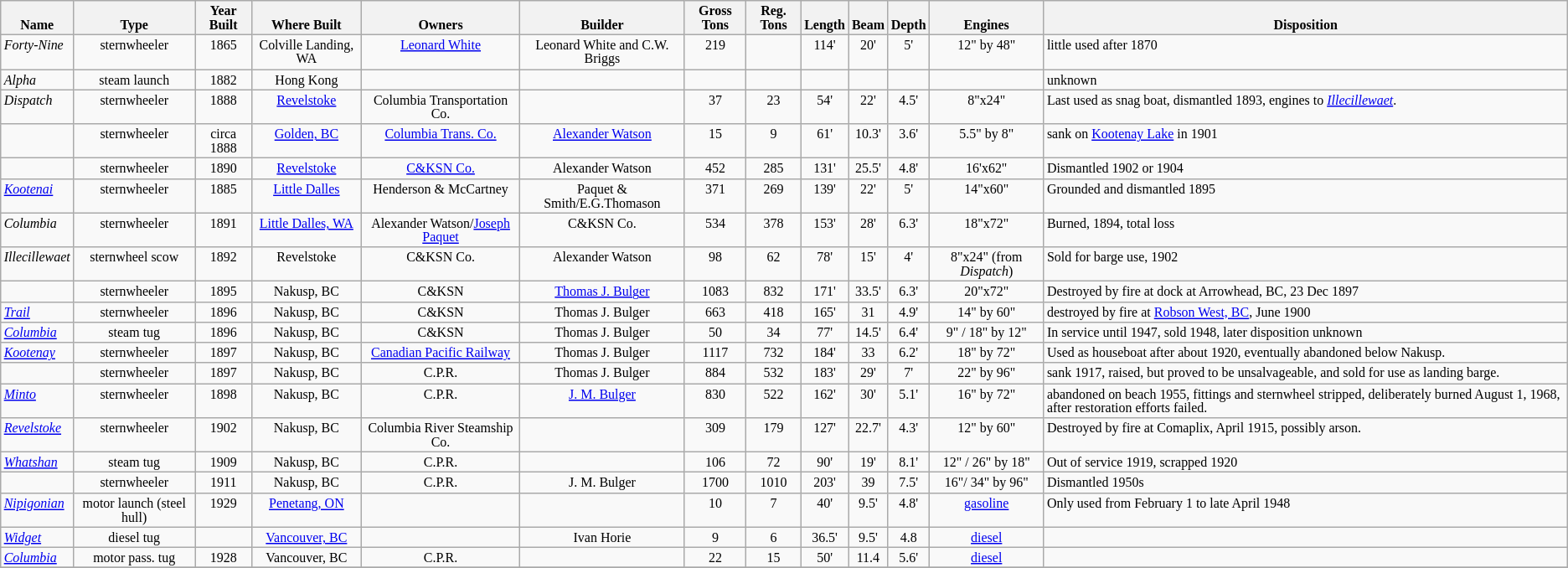<table class="wikitable collapsible sortable">
<tr valign=bottom style="font-size:8pt">
<th>Name</th>
<th>Type</th>
<th>Year Built</th>
<th>Where Built</th>
<th>Owners</th>
<th>Builder</th>
<th>Gross Tons</th>
<th>Reg. Tons</th>
<th>Length</th>
<th>Beam</th>
<th>Depth</th>
<th>Engines</th>
<th>Disposition<br></th>
</tr>
<tr align=center valign=top style="font-size:8pt">
<td align="left"><em>Forty-Nine</em></td>
<td>sternwheeler</td>
<td>1865</td>
<td>Colville Landing, WA</td>
<td><a href='#'>Leonard White</a></td>
<td>Leonard White and C.W. Briggs</td>
<td>219</td>
<td></td>
<td>114'</td>
<td>20'</td>
<td>5'</td>
<td>12" by 48"</td>
<td align="left">little used after 1870<br></td>
</tr>
<tr align=center valign=top style="font-size:8pt">
<td align="left"><em>Alpha</em></td>
<td>steam launch</td>
<td>1882</td>
<td>Hong Kong</td>
<td></td>
<td></td>
<td></td>
<td></td>
<td></td>
<td></td>
<td></td>
<td></td>
<td align="left">unknown<br></td>
</tr>
<tr align=center valign=top style="font-size:8pt">
<td align="left"><em>Dispatch</em></td>
<td>sternwheeler</td>
<td>1888</td>
<td><a href='#'>Revelstoke</a></td>
<td>Columbia Transportation Co.</td>
<td></td>
<td>37</td>
<td>23</td>
<td>54'</td>
<td>22'</td>
<td>4.5'</td>
<td>8"x24"</td>
<td align="left">Last used as snag boat, dismantled 1893, engines to <a href='#'><em>Illecillewaet</em></a>.<br></td>
</tr>
<tr align=center valign=top style="font-size:8pt">
<td align="left"></td>
<td>sternwheeler</td>
<td>circa 1888</td>
<td><a href='#'>Golden, BC</a></td>
<td><a href='#'>Columbia Trans. Co.</a></td>
<td><a href='#'>Alexander Watson</a></td>
<td>15</td>
<td>9</td>
<td>61'</td>
<td>10.3'</td>
<td>3.6'</td>
<td>5.5" by 8"</td>
<td align="left">sank on <a href='#'>Kootenay Lake</a> in 1901<br></td>
</tr>
<tr align=center valign=top style="font-size:8pt">
<td align="left"></td>
<td>sternwheeler</td>
<td>1890</td>
<td><a href='#'>Revelstoke</a></td>
<td><a href='#'>C&KSN Co.</a></td>
<td>Alexander Watson</td>
<td>452</td>
<td>285</td>
<td>131'</td>
<td>25.5'</td>
<td>4.8'</td>
<td>16'x62"</td>
<td align="left">Dismantled 1902 or 1904<br></td>
</tr>
<tr align=center valign=top style="font-size:8pt">
<td align="left"><a href='#'><em>Kootenai</em></a></td>
<td>sternwheeler</td>
<td>1885</td>
<td align="center" valign="top"><a href='#'>Little Dalles</a></td>
<td>Henderson & McCartney</td>
<td>Paquet & Smith/E.G.Thomason</td>
<td>371</td>
<td>269</td>
<td>139'</td>
<td>22'</td>
<td>5'</td>
<td>14"x60"</td>
<td align="left">Grounded and dismantled 1895<br></td>
</tr>
<tr align=center valign=top style="font-size:8pt">
<td align="left"><em>Columbia</em></td>
<td>sternwheeler</td>
<td>1891</td>
<td><a href='#'>Little Dalles, WA</a></td>
<td>Alexander Watson/<a href='#'>Joseph Paquet</a></td>
<td>C&KSN Co.</td>
<td>534</td>
<td>378</td>
<td>153'</td>
<td>28'</td>
<td>6.3'</td>
<td>18"x72"</td>
<td align="left" valign="top">Burned, 1894, total loss<br></td>
</tr>
<tr align=center valign=top style="font-size:8pt">
<td align="left"><em>Illecillewaet</em></td>
<td>sternwheel scow</td>
<td>1892</td>
<td>Revelstoke</td>
<td>C&KSN Co.</td>
<td>Alexander Watson</td>
<td>98</td>
<td>62</td>
<td>78'</td>
<td>15'</td>
<td>4'</td>
<td>8"x24" (from <em>Dispatch</em>)</td>
<td align="left">Sold for barge use, 1902<br></td>
</tr>
<tr align=center valign=top style="font-size:8pt">
<td align="left"></td>
<td>sternwheeler</td>
<td>1895</td>
<td>Nakusp, BC</td>
<td>C&KSN</td>
<td><a href='#'>Thomas J. Bulger</a></td>
<td>1083</td>
<td>832</td>
<td>171'</td>
<td>33.5'</td>
<td>6.3'</td>
<td>20"x72"</td>
<td align="left">Destroyed by fire at dock at Arrowhead, BC, 23 Dec 1897<br></td>
</tr>
<tr align=center valign=top style="font-size:8pt">
<td align="left"><a href='#'><em>Trail</em></a></td>
<td>sternwheeler</td>
<td>1896</td>
<td>Nakusp, BC</td>
<td>C&KSN</td>
<td>Thomas J. Bulger</td>
<td>663</td>
<td>418</td>
<td>165'</td>
<td>31</td>
<td>4.9'</td>
<td>14" by 60"</td>
<td align="left">destroyed by fire at <a href='#'>Robson West, BC</a>, June 1900<br></td>
</tr>
<tr align=center valign=top style="font-size:8pt">
<td align="left"><a href='#'><em>Columbia</em></a></td>
<td>steam tug</td>
<td>1896</td>
<td>Nakusp, BC</td>
<td>C&KSN</td>
<td>Thomas J. Bulger</td>
<td>50</td>
<td>34</td>
<td>77'</td>
<td>14.5'</td>
<td>6.4'</td>
<td>9" / 18" by 12"</td>
<td align="left">In service until 1947, sold 1948, later disposition unknown<br></td>
</tr>
<tr align=center valign=top style="font-size:8pt">
<td align="left"><a href='#'><em>Kootenay</em></a></td>
<td>sternwheeler</td>
<td align="center" valign="top">1897</td>
<td>Nakusp, BC</td>
<td><a href='#'>Canadian Pacific Railway</a></td>
<td>Thomas J. Bulger</td>
<td>1117</td>
<td>732</td>
<td>184'</td>
<td>33</td>
<td>6.2'</td>
<td>18" by 72"</td>
<td align="left">Used as houseboat after about 1920, eventually abandoned below Nakusp.<br></td>
</tr>
<tr align=center valign=top style="font-size:8pt">
<td align="left"></td>
<td>sternwheeler</td>
<td>1897</td>
<td>Nakusp, BC</td>
<td>C.P.R.</td>
<td>Thomas J. Bulger</td>
<td>884</td>
<td>532</td>
<td>183'</td>
<td>29'</td>
<td>7'</td>
<td>22" by 96"</td>
<td align="left">sank 1917, raised, but proved to be unsalvageable, and sold for use as landing barge.<br></td>
</tr>
<tr align=center valign=top style="font-size:8pt">
<td align="left"><a href='#'><em>Minto</em></a></td>
<td>sternwheeler</td>
<td>1898</td>
<td>Nakusp, BC</td>
<td align="center" valign="top">C.P.R.</td>
<td><a href='#'>J. M. Bulger</a></td>
<td>830</td>
<td>522</td>
<td>162'</td>
<td>30'</td>
<td>5.1'</td>
<td>16" by 72"</td>
<td align="left">abandoned on beach 1955, fittings and sternwheel stripped, deliberately burned August 1, 1968, after restoration efforts failed.<br></td>
</tr>
<tr align=center valign=top style="font-size:8pt">
<td align="left"><a href='#'><em>Revelstoke</em></a></td>
<td>sternwheeler</td>
<td>1902</td>
<td>Nakusp, BC</td>
<td>Columbia River Steamship Co.</td>
<td></td>
<td>309</td>
<td>179</td>
<td>127'</td>
<td>22.7'</td>
<td>4.3'</td>
<td>12" by 60"</td>
<td align="left">Destroyed by fire at Comaplix, April 1915, possibly arson.<br></td>
</tr>
<tr align=center valign=top style="font-size:8pt">
<td align="left"><a href='#'><em>Whatshan</em></a></td>
<td>steam tug</td>
<td>1909</td>
<td>Nakusp, BC</td>
<td>C.P.R.</td>
<td></td>
<td>106</td>
<td>72</td>
<td>90'</td>
<td>19'</td>
<td>8.1'</td>
<td>12" / 26" by 18"</td>
<td align="left">Out of service 1919, scrapped 1920<br></td>
</tr>
<tr align=center valign=top style="font-size:8pt">
<td align="left"></td>
<td>sternwheeler</td>
<td>1911</td>
<td>Nakusp, BC</td>
<td>C.P.R.</td>
<td>J. M. Bulger</td>
<td>1700</td>
<td>1010</td>
<td>203'</td>
<td>39</td>
<td>7.5'</td>
<td>16"/ 34" by 96"</td>
<td align="left">Dismantled 1950s<br></td>
</tr>
<tr align=center valign=top style="font-size:8pt">
<td align="left"><a href='#'><em>Nipigonian</em></a></td>
<td>motor launch (steel hull)</td>
<td>1929</td>
<td><a href='#'>Penetang, ON</a></td>
<td align="center" valign="top"></td>
<td></td>
<td>10</td>
<td>7</td>
<td>40'</td>
<td>9.5'</td>
<td>4.8'</td>
<td><a href='#'>gasoline</a></td>
<td align="left" valign="top">Only used from February 1 to late April 1948<br></td>
</tr>
<tr align=center valign=top style="font-size:8pt">
<td align="left"><a href='#'><em>Widget</em></a></td>
<td>diesel tug</td>
<td align="center" valign="top"></td>
<td><a href='#'>Vancouver, BC</a></td>
<td></td>
<td>Ivan Horie</td>
<td>9</td>
<td>6</td>
<td>36.5'</td>
<td>9.5'</td>
<td>4.8</td>
<td><a href='#'>diesel</a></td>
<td align="left" valign="top"><br></td>
</tr>
<tr align=center valign=top style="font-size:8pt">
<td align="left"><a href='#'><em>Columbia</em></a></td>
<td>motor pass. tug</td>
<td>1928</td>
<td>Vancouver, BC</td>
<td>C.P.R.</td>
<td></td>
<td>22</td>
<td>15</td>
<td>50'</td>
<td>11.4</td>
<td>5.6'</td>
<td><a href='#'>diesel</a></td>
<td align="left" valign="top"></td>
</tr>
<tr>
</tr>
</table>
